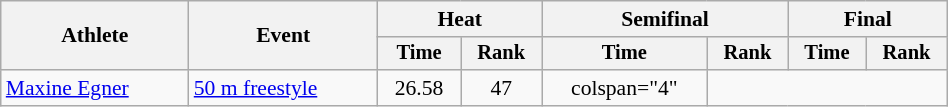<table class="wikitable" style="text-align:center; font-size:90%; width:50%;">
<tr>
<th rowspan="2">Athlete</th>
<th rowspan="2">Event</th>
<th colspan="2">Heat</th>
<th colspan="2">Semifinal</th>
<th colspan="2">Final</th>
</tr>
<tr style="font-size:95%">
<th>Time</th>
<th>Rank</th>
<th>Time</th>
<th>Rank</th>
<th>Time</th>
<th>Rank</th>
</tr>
<tr>
<td align=left><a href='#'>Maxine Egner</a></td>
<td align=left><a href='#'>50 m freestyle</a></td>
<td>26.58</td>
<td>47</td>
<td>colspan="4"  </td>
</tr>
</table>
